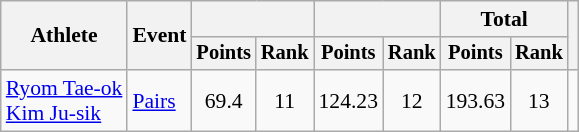<table class="wikitable" style="font-size:90%">
<tr>
<th rowspan="2">Athlete</th>
<th rowspan="2">Event</th>
<th colspan="2"></th>
<th colspan="2"></th>
<th colspan="2">Total</th>
<th rowspan="2"></th>
</tr>
<tr style="font-size:95%">
<th>Points</th>
<th>Rank</th>
<th>Points</th>
<th>Rank</th>
<th>Points</th>
<th>Rank</th>
</tr>
<tr align=center>
<td align=left><a href='#'>Ryom Tae-ok</a><br><a href='#'>Kim Ju-sik</a></td>
<td align=left><a href='#'>Pairs</a></td>
<td>69.4</td>
<td>11</td>
<td>124.23</td>
<td>12</td>
<td>193.63</td>
<td>13</td>
<td></td>
</tr>
</table>
